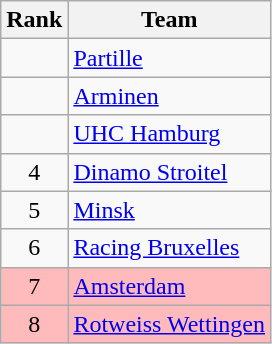<table class=wikitable>
<tr>
<th>Rank</th>
<th>Team</th>
</tr>
<tr>
<td align=center></td>
<td> <a href='#'>Partille</a></td>
</tr>
<tr>
<td align=center></td>
<td> <a href='#'>Arminen</a></td>
</tr>
<tr>
<td align=center></td>
<td> <a href='#'>UHC Hamburg</a></td>
</tr>
<tr>
<td align=center>4</td>
<td> <a href='#'>Dinamo Stroitel</a></td>
</tr>
<tr>
<td align=center>5</td>
<td> <a href='#'>Minsk</a></td>
</tr>
<tr>
<td align=center>6</td>
<td> <a href='#'>Racing Bruxelles</a></td>
</tr>
<tr bgcolor=ffbbbb>
<td align=center>7</td>
<td> <a href='#'>Amsterdam</a></td>
</tr>
<tr bgcolor=ffbbbb>
<td align=center>8</td>
<td> <a href='#'>Rotweiss Wettingen</a></td>
</tr>
</table>
